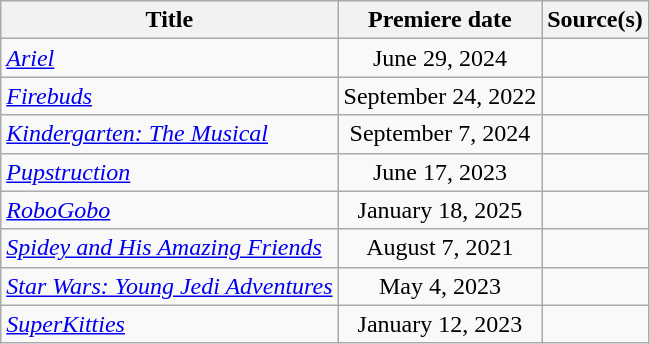<table class="wikitable sortable" style="text-align: center;">
<tr>
<th>Title</th>
<th>Premiere date</th>
<th>Source(s)</th>
</tr>
<tr>
<td scope="row" style="text-align:left;"><em><a href='#'>Ariel</a></em></td>
<td>June 29, 2024</td>
<td></td>
</tr>
<tr>
<td scope="row" style="text-align:left;"><em><a href='#'>Firebuds</a></em></td>
<td>September 24, 2022</td>
<td></td>
</tr>
<tr>
<td scope="row" style="text-align:left;"><em><a href='#'>Kindergarten: The Musical</a></em></td>
<td>September 7, 2024</td>
<td></td>
</tr>
<tr>
<td scope="row" style="text-align:left;"><em><a href='#'>Pupstruction</a></em></td>
<td>June 17, 2023</td>
<td></td>
</tr>
<tr>
<td scope="row" style="text-align:left;"><em><a href='#'>RoboGobo</a></em></td>
<td>January 18, 2025</td>
<td></td>
</tr>
<tr>
<td scope="row" style="text-align:left;"><em><a href='#'>Spidey and His Amazing Friends</a></em></td>
<td>August 7, 2021</td>
<td></td>
</tr>
<tr>
<td scope="row" style="text-align:left;"><em><a href='#'>Star Wars: Young Jedi Adventures</a></em></td>
<td>May 4, 2023</td>
<td></td>
</tr>
<tr>
<td scope="row" style="text-align:left;"><em><a href='#'>SuperKitties</a></em></td>
<td>January 12, 2023</td>
<td></td>
</tr>
</table>
